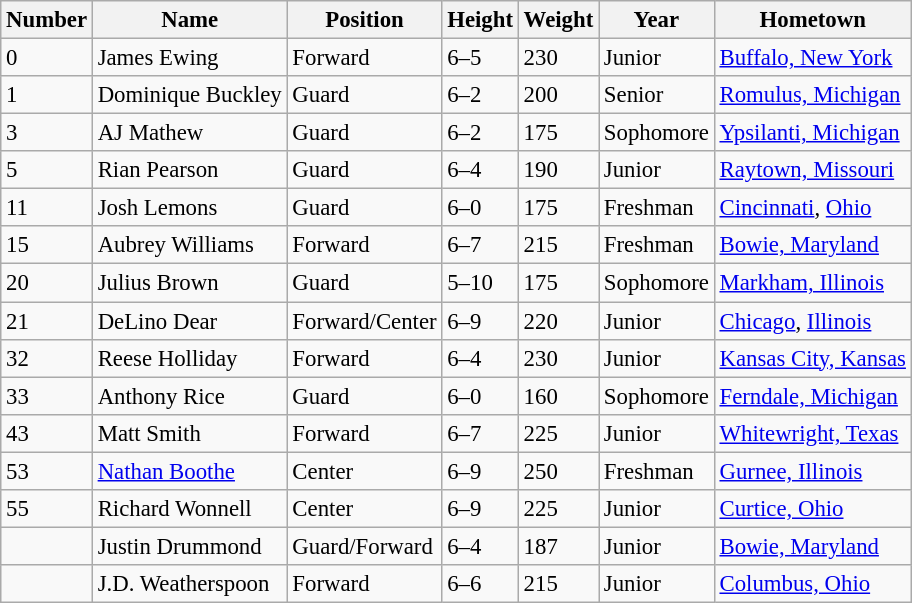<table class="wikitable" style="font-size: 95%;">
<tr>
<th>Number</th>
<th>Name</th>
<th>Position</th>
<th>Height</th>
<th>Weight</th>
<th>Year</th>
<th>Hometown</th>
</tr>
<tr>
<td>0</td>
<td>James Ewing</td>
<td>Forward</td>
<td>6–5</td>
<td>230</td>
<td>Junior</td>
<td><a href='#'>Buffalo, New York</a></td>
</tr>
<tr>
<td>1</td>
<td>Dominique Buckley</td>
<td>Guard</td>
<td>6–2</td>
<td>200</td>
<td>Senior</td>
<td><a href='#'>Romulus, Michigan</a></td>
</tr>
<tr>
<td>3</td>
<td>AJ Mathew</td>
<td>Guard</td>
<td>6–2</td>
<td>175</td>
<td>Sophomore</td>
<td><a href='#'>Ypsilanti, Michigan</a></td>
</tr>
<tr>
<td>5</td>
<td>Rian Pearson</td>
<td>Guard</td>
<td>6–4</td>
<td>190</td>
<td>Junior</td>
<td><a href='#'>Raytown, Missouri</a></td>
</tr>
<tr>
<td>11</td>
<td>Josh Lemons</td>
<td>Guard</td>
<td>6–0</td>
<td>175</td>
<td>Freshman</td>
<td><a href='#'>Cincinnati</a>, <a href='#'>Ohio</a></td>
</tr>
<tr>
<td>15</td>
<td>Aubrey Williams</td>
<td>Forward</td>
<td>6–7</td>
<td>215</td>
<td>Freshman</td>
<td><a href='#'>Bowie, Maryland</a></td>
</tr>
<tr>
<td>20</td>
<td>Julius Brown</td>
<td>Guard</td>
<td>5–10</td>
<td>175</td>
<td>Sophomore</td>
<td><a href='#'>Markham, Illinois</a></td>
</tr>
<tr>
<td>21</td>
<td>DeLino Dear</td>
<td>Forward/Center</td>
<td>6–9</td>
<td>220</td>
<td>Junior</td>
<td><a href='#'>Chicago</a>, <a href='#'>Illinois</a></td>
</tr>
<tr>
<td>32</td>
<td>Reese Holliday</td>
<td>Forward</td>
<td>6–4</td>
<td>230</td>
<td>Junior</td>
<td><a href='#'>Kansas City, Kansas</a></td>
</tr>
<tr>
<td>33</td>
<td>Anthony Rice</td>
<td>Guard</td>
<td>6–0</td>
<td>160</td>
<td>Sophomore</td>
<td><a href='#'>Ferndale, Michigan</a></td>
</tr>
<tr>
<td>43</td>
<td>Matt Smith</td>
<td>Forward</td>
<td>6–7</td>
<td>225</td>
<td>Junior</td>
<td><a href='#'>Whitewright, Texas</a></td>
</tr>
<tr>
<td>53</td>
<td><a href='#'>Nathan Boothe</a></td>
<td>Center</td>
<td>6–9</td>
<td>250</td>
<td>Freshman</td>
<td><a href='#'>Gurnee, Illinois</a></td>
</tr>
<tr>
<td>55</td>
<td>Richard Wonnell</td>
<td>Center</td>
<td>6–9</td>
<td>225</td>
<td>Junior</td>
<td><a href='#'>Curtice, Ohio</a></td>
</tr>
<tr>
<td></td>
<td>Justin Drummond</td>
<td>Guard/Forward</td>
<td>6–4</td>
<td>187</td>
<td>Junior</td>
<td><a href='#'>Bowie, Maryland</a></td>
</tr>
<tr>
<td></td>
<td>J.D. Weatherspoon</td>
<td>Forward</td>
<td>6–6</td>
<td>215</td>
<td>Junior</td>
<td><a href='#'>Columbus, Ohio</a></td>
</tr>
</table>
